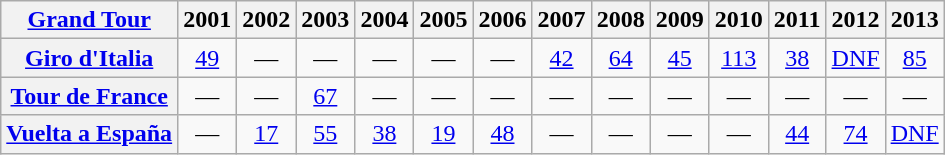<table class="wikitable plainrowheaders">
<tr>
<th scope="col"><a href='#'>Grand Tour</a></th>
<th scope="col">2001</th>
<th scope="col">2002</th>
<th scope="col">2003</th>
<th scope="col">2004</th>
<th scope="col">2005</th>
<th scope="col">2006</th>
<th scope="col">2007</th>
<th scope="col">2008</th>
<th scope="col">2009</th>
<th scope="col">2010</th>
<th scope="col">2011</th>
<th scope="col">2012</th>
<th scope="col">2013</th>
</tr>
<tr style="text-align:center;">
<th scope="row"> <a href='#'>Giro d'Italia</a></th>
<td style="text-align:center;"><a href='#'>49</a></td>
<td>—</td>
<td>—</td>
<td>—</td>
<td>—</td>
<td>—</td>
<td style="text-align:center;"><a href='#'>42</a></td>
<td style="text-align:center;"><a href='#'>64</a></td>
<td style="text-align:center;"><a href='#'>45</a></td>
<td style="text-align:center;"><a href='#'>113</a></td>
<td style="text-align:center;"><a href='#'>38</a></td>
<td style="text-align:center;"><a href='#'>DNF</a></td>
<td style="text-align:center;"><a href='#'>85</a></td>
</tr>
<tr style="text-align:center;">
<th scope="row"> <a href='#'>Tour de France</a></th>
<td>—</td>
<td>—</td>
<td style="text-align:center;"><a href='#'>67</a></td>
<td>—</td>
<td>—</td>
<td>—</td>
<td>—</td>
<td>—</td>
<td>—</td>
<td>—</td>
<td>—</td>
<td>—</td>
<td>—</td>
</tr>
<tr style="text-align:center;">
<th scope="row"> <a href='#'>Vuelta a España</a></th>
<td>—</td>
<td style="text-align:center;"><a href='#'>17</a></td>
<td style="text-align:center;"><a href='#'>55</a></td>
<td style="text-align:center;"><a href='#'>38</a></td>
<td style="text-align:center;"><a href='#'>19</a></td>
<td style="text-align:center;"><a href='#'>48</a></td>
<td>—</td>
<td>—</td>
<td>—</td>
<td>—</td>
<td style="text-align:center;"><a href='#'>44</a></td>
<td style="text-align:center;"><a href='#'>74</a></td>
<td style="text-align:center;"><a href='#'>DNF</a></td>
</tr>
</table>
